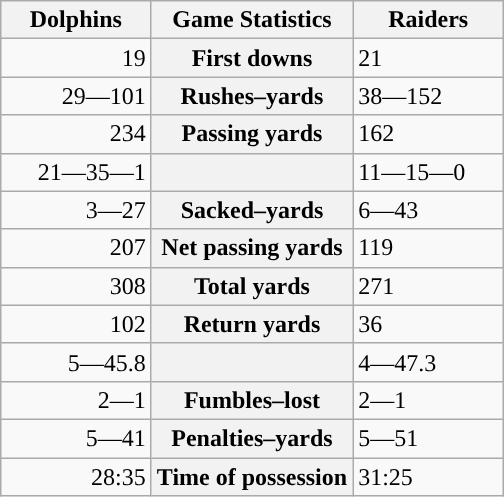<table class="wikitable" style="margin: 1em auto 1em auto">
<tr>
<th style="width:30%;">Dolphins</th>
<th style="width:40%;">Game Statistics</th>
<th style="width:30%;">Raiders</th>
</tr>
<tr>
<td style="text-align:right;">19</td>
<th>First downs</th>
<td>21</td>
</tr>
<tr>
<td style="text-align:right;">29—101</td>
<th>Rushes–yards</th>
<td>38—152</td>
</tr>
<tr>
<td style="text-align:right;">234</td>
<th>Passing yards</th>
<td>162</td>
</tr>
<tr>
<td style="text-align:right;">21—35—1</td>
<th></th>
<td>11—15—0</td>
</tr>
<tr>
<td style="text-align:right;">3—27</td>
<th>Sacked–yards</th>
<td>6—43</td>
</tr>
<tr>
<td style="text-align:right;">207</td>
<th>Net passing yards</th>
<td>119</td>
</tr>
<tr>
<td style="text-align:right;">308</td>
<th>Total yards</th>
<td>271</td>
</tr>
<tr>
<td style="text-align:right;">102</td>
<th>Return yards</th>
<td>36</td>
</tr>
<tr>
<td style="text-align:right;">5—45.8</td>
<th></th>
<td>4—47.3</td>
</tr>
<tr>
<td style="text-align:right;">2—1</td>
<th>Fumbles–lost</th>
<td>2—1</td>
</tr>
<tr>
<td style="text-align:right;">5—41</td>
<th>Penalties–yards</th>
<td>5—51</td>
</tr>
<tr>
<td style="text-align:right;">28:35</td>
<th>Time of possession</th>
<td>31:25</td>
</tr>
</table>
